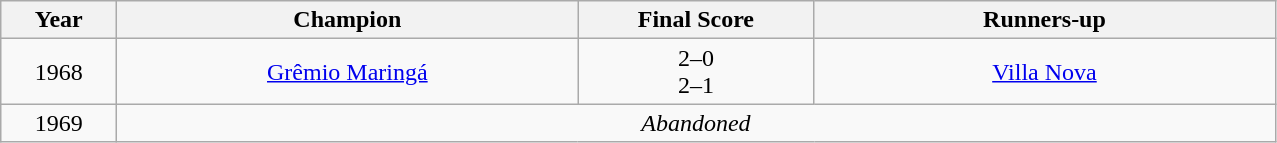<table class="wikitable">
<tr>
<th width=70>Year</th>
<th width=300>Champion</th>
<th width=150>Final Score</th>
<th width=300>Runners-up</th>
</tr>
<tr>
<td align=center>1968</td>
<td align=center><a href='#'>Grêmio Maringá</a><br></td>
<td align=center>2–0<br>2–1</td>
<td align=center><a href='#'>Villa Nova</a><br></td>
</tr>
<tr>
<td align=center>1969</td>
<td align=center colspan=3><em>Abandoned</em></td>
</tr>
</table>
